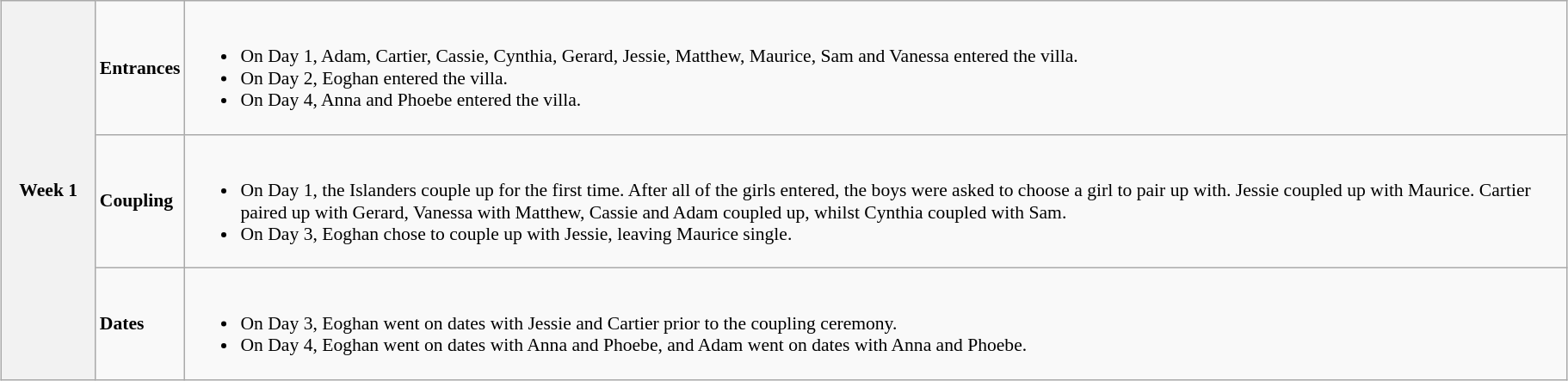<table class="wikitable" style="width: 96%; margin-left: auto; margin-right: auto; font-size:90%;">
<tr>
<th rowspan="5" style="width: 6%;">Week 1</th>
<td><strong>Entrances</strong></td>
<td><br><ul><li>On Day 1, Adam, Cartier, Cassie, Cynthia, Gerard, Jessie, Matthew, Maurice, Sam and Vanessa entered the villa.</li><li>On Day 2, Eoghan entered the villa.</li><li>On Day 4, Anna and Phoebe entered the villa.</li></ul></td>
</tr>
<tr>
<td><strong>Coupling</strong></td>
<td><br><ul><li>On Day 1, the Islanders couple up for the first time. After all of the girls entered, the boys were asked to choose a girl to pair up with. Jessie coupled up with Maurice. Cartier paired up with Gerard, Vanessa with Matthew, Cassie and Adam coupled up, whilst Cynthia coupled with Sam.</li><li>On Day 3, Eoghan chose to couple up with Jessie, leaving Maurice single.</li></ul></td>
</tr>
<tr>
<td><strong>Dates</strong></td>
<td><br><ul><li>On Day 3, Eoghan went on dates with Jessie and Cartier prior to the coupling ceremony.</li><li>On Day 4, Eoghan went on dates with Anna and Phoebe, and Adam went on dates with Anna and Phoebe.</li></ul></td>
</tr>
</table>
